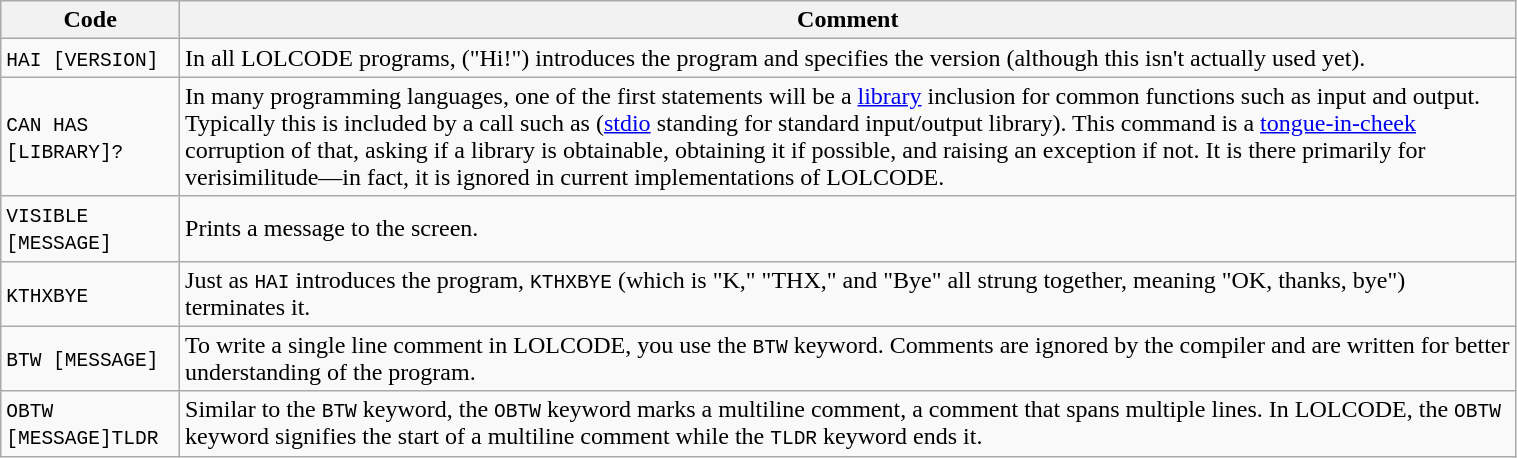<table class="wikitable" width="80%">
<tr>
<th>Code</th>
<th>Comment</th>
</tr>
<tr>
<td><code>HAI [VERSION]</code></td>
<td>In all LOLCODE programs,  ("Hi!") introduces the program and specifies the version (although this isn't actually used yet).</td>
</tr>
<tr>
<td><code>CAN HAS [LIBRARY]?</code></td>
<td>In many programming languages, one of the first statements will be a <a href='#'>library</a> inclusion for common functions such as input and output. Typically this is included by a call such as  (<a href='#'>stdio</a> standing for standard input/output library). This command is a <a href='#'>tongue-in-cheek</a> corruption of that, asking if a library is obtainable, obtaining it if possible, and raising an exception if not. It is there primarily for verisimilitude—in fact, it is ignored in current implementations of LOLCODE.</td>
</tr>
<tr>
<td><code>VISIBLE [MESSAGE]</code></td>
<td>Prints a message to the screen.</td>
</tr>
<tr>
<td><code>KTHXBYE</code></td>
<td>Just as <code>HAI</code> introduces the program, <code>KTHXBYE</code> (which is "K," "THX," and "Bye" all strung together, meaning "OK, thanks, bye") terminates it.</td>
</tr>
<tr>
<td><code>BTW [MESSAGE]</code></td>
<td>To write a single line comment in LOLCODE, you use the <code>BTW</code> keyword. Comments are ignored by the compiler and are written for better understanding of the program.</td>
</tr>
<tr>
<td><code>OBTW [MESSAGE]</code><code>TLDR</code></td>
<td>Similar to the <code>BTW</code> keyword, the <code>OBTW</code> keyword marks a multiline comment, a comment that spans multiple lines. In LOLCODE, the <code>OBTW</code> keyword signifies the start of a multiline comment while the <code>TLDR</code> keyword ends it.</td>
</tr>
</table>
